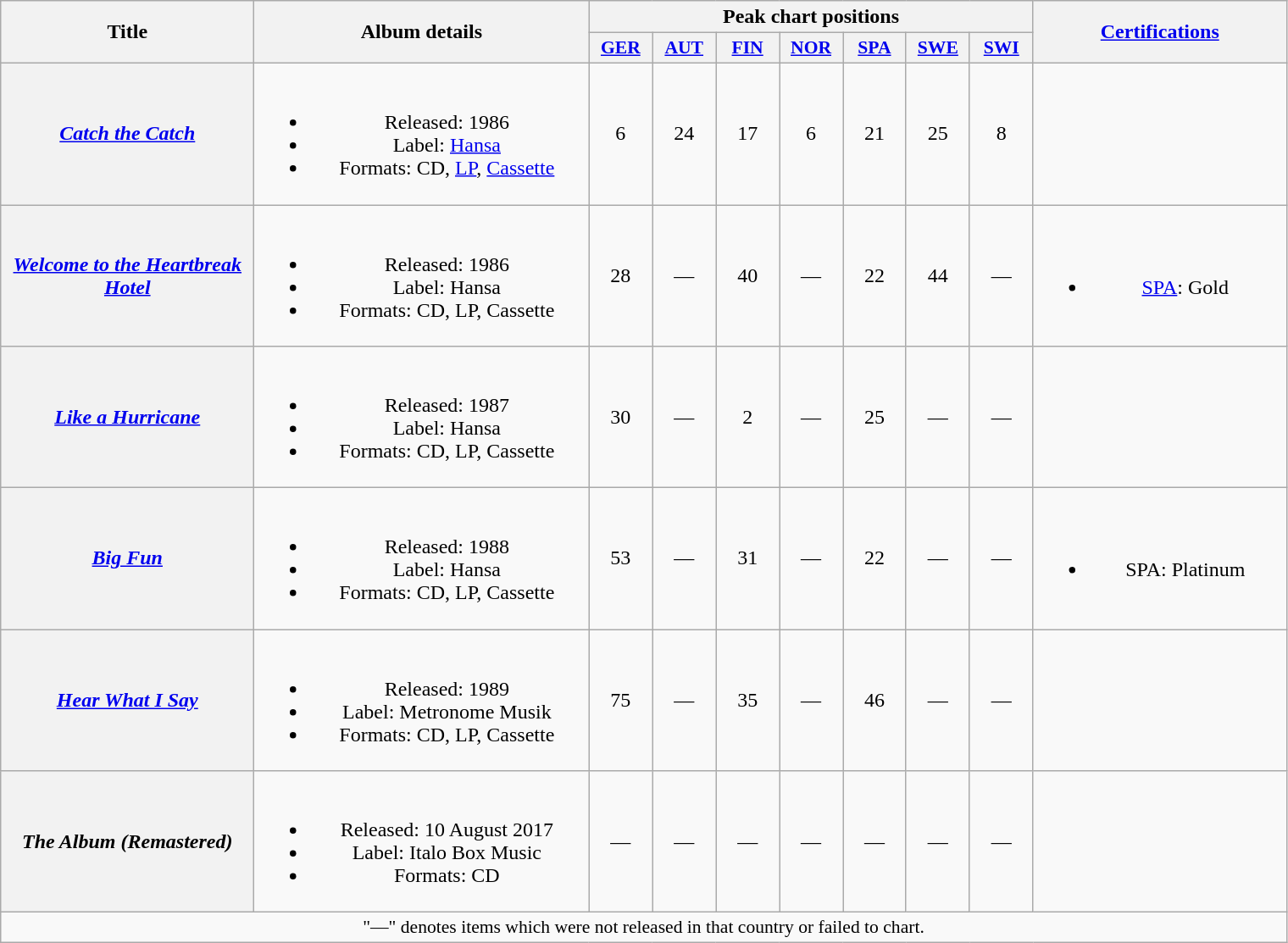<table class="wikitable plainrowheaders" style="text-align:center;">
<tr>
<th scope="col" rowspan="2" style="width:12em;">Title</th>
<th scope="col" rowspan="2" style="width:16em;">Album details</th>
<th scope="col" colspan="7">Peak chart positions</th>
<th scope="col" rowspan="2" style="width:12em;"><a href='#'>Certifications</a></th>
</tr>
<tr>
<th scope="col" style="width:3em;font-size:90%;"><a href='#'>GER</a><br></th>
<th scope="col" style="width:3em;font-size:90%;"><a href='#'>AUT</a><br></th>
<th scope="col" style="width:3em;font-size:90%;"><a href='#'>FIN</a><br></th>
<th scope="col" style="width:3em;font-size:90%;"><a href='#'>NOR</a><br></th>
<th scope="col" style="width:3em;font-size:90%;"><a href='#'>SPA</a><br></th>
<th scope="col" style="width:3em;font-size:90%;"><a href='#'>SWE</a><br></th>
<th scope="col" style="width:3em;font-size:90%;"><a href='#'>SWI</a><br></th>
</tr>
<tr>
<th scope="row"><em><a href='#'>Catch the Catch</a></em></th>
<td><br><ul><li>Released: 1986</li><li>Label: <a href='#'>Hansa</a></li><li>Formats: CD, <a href='#'>LP</a>, <a href='#'>Cassette</a></li></ul></td>
<td>6</td>
<td>24</td>
<td>17</td>
<td>6</td>
<td>21</td>
<td>25</td>
<td>8</td>
<td></td>
</tr>
<tr>
<th scope="row"><em><a href='#'>Welcome to the Heartbreak Hotel</a></em></th>
<td><br><ul><li>Released: 1986</li><li>Label: Hansa</li><li>Formats: CD, LP, Cassette</li></ul></td>
<td>28</td>
<td>—</td>
<td>40</td>
<td>—</td>
<td>22</td>
<td>44</td>
<td>—</td>
<td><br><ul><li><a href='#'>SPA</a>: Gold</li></ul></td>
</tr>
<tr>
<th scope="row"><em><a href='#'>Like a Hurricane</a></em></th>
<td><br><ul><li>Released: 1987</li><li>Label: Hansa</li><li>Formats: CD, LP, Cassette</li></ul></td>
<td>30</td>
<td>—</td>
<td>2</td>
<td>—</td>
<td>25</td>
<td>—</td>
<td>—</td>
<td></td>
</tr>
<tr>
<th scope="row"><em><a href='#'>Big Fun</a></em></th>
<td><br><ul><li>Released: 1988</li><li>Label: Hansa</li><li>Formats: CD, LP, Cassette</li></ul></td>
<td>53</td>
<td>—</td>
<td>31</td>
<td>—</td>
<td>22</td>
<td>—</td>
<td>—</td>
<td><br><ul><li>SPA: Platinum</li></ul></td>
</tr>
<tr>
<th scope="row"><em><a href='#'>Hear What I Say</a></em></th>
<td><br><ul><li>Released: 1989</li><li>Label: Metronome Musik</li><li>Formats: CD, LP, Cassette</li></ul></td>
<td>75</td>
<td>—</td>
<td>35</td>
<td>—</td>
<td>46</td>
<td>—</td>
<td>—</td>
<td></td>
</tr>
<tr>
<th scope="row"><em>The Album (Remastered)</em></th>
<td><br><ul><li>Released: 10 August 2017</li><li>Label: Italo Box Music</li><li>Formats: CD</li></ul></td>
<td>—</td>
<td>—</td>
<td>—</td>
<td>—</td>
<td>—</td>
<td>—</td>
<td>—</td>
<td></td>
</tr>
<tr>
<td colspan="11" style="text-align:center; font-size:90%;">"—" denotes items which were not released in that country or failed to chart.</td>
</tr>
</table>
